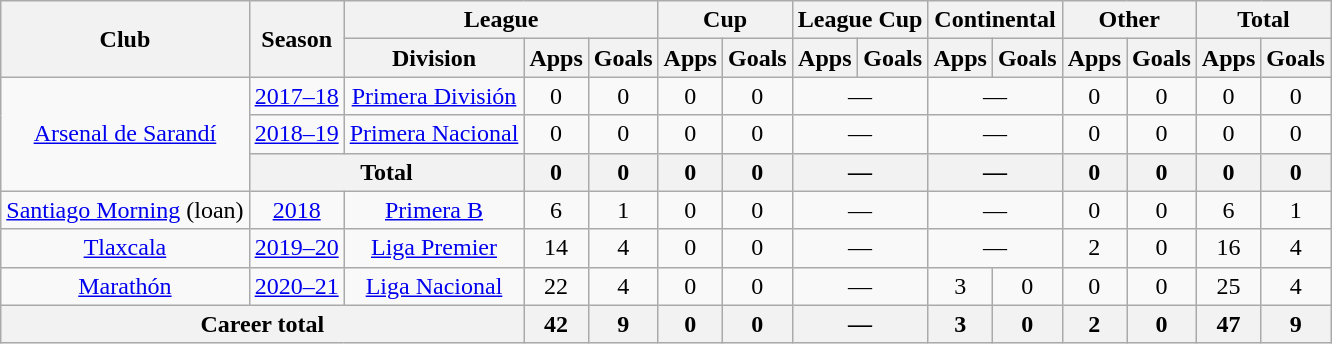<table class="wikitable" style="text-align:center">
<tr>
<th rowspan="2">Club</th>
<th rowspan="2">Season</th>
<th colspan="3">League</th>
<th colspan="2">Cup</th>
<th colspan="2">League Cup</th>
<th colspan="2">Continental</th>
<th colspan="2">Other</th>
<th colspan="2">Total</th>
</tr>
<tr>
<th>Division</th>
<th>Apps</th>
<th>Goals</th>
<th>Apps</th>
<th>Goals</th>
<th>Apps</th>
<th>Goals</th>
<th>Apps</th>
<th>Goals</th>
<th>Apps</th>
<th>Goals</th>
<th>Apps</th>
<th>Goals</th>
</tr>
<tr>
<td rowspan="3"><a href='#'>Arsenal de Sarandí</a></td>
<td><a href='#'>2017–18</a></td>
<td rowspan="1"><a href='#'>Primera División</a></td>
<td>0</td>
<td>0</td>
<td>0</td>
<td>0</td>
<td colspan="2">—</td>
<td colspan="2">—</td>
<td>0</td>
<td>0</td>
<td>0</td>
<td>0</td>
</tr>
<tr>
<td><a href='#'>2018–19</a></td>
<td rowspan="1"><a href='#'>Primera Nacional</a></td>
<td>0</td>
<td>0</td>
<td>0</td>
<td>0</td>
<td colspan="2">—</td>
<td colspan="2">—</td>
<td>0</td>
<td>0</td>
<td>0</td>
<td>0</td>
</tr>
<tr>
<th colspan="2">Total</th>
<th>0</th>
<th>0</th>
<th>0</th>
<th>0</th>
<th colspan="2">—</th>
<th colspan="2">—</th>
<th>0</th>
<th>0</th>
<th>0</th>
<th>0</th>
</tr>
<tr>
<td rowspan="1"><a href='#'>Santiago Morning</a> (loan)</td>
<td><a href='#'>2018</a></td>
<td rowspan="1"><a href='#'>Primera B</a></td>
<td>6</td>
<td>1</td>
<td>0</td>
<td>0</td>
<td colspan="2">—</td>
<td colspan="2">—</td>
<td>0</td>
<td>0</td>
<td>6</td>
<td>1</td>
</tr>
<tr>
<td rowspan="1"><a href='#'>Tlaxcala</a></td>
<td><a href='#'>2019–20</a></td>
<td rowspan="1"><a href='#'>Liga Premier</a></td>
<td>14</td>
<td>4</td>
<td>0</td>
<td>0</td>
<td colspan="2">—</td>
<td colspan="2">—</td>
<td>2</td>
<td>0</td>
<td>16</td>
<td>4</td>
</tr>
<tr>
<td rowspan="1"><a href='#'>Marathón</a></td>
<td><a href='#'>2020–21</a></td>
<td rowspan="1"><a href='#'>Liga Nacional</a></td>
<td>22</td>
<td>4</td>
<td>0</td>
<td>0</td>
<td colspan="2">—</td>
<td>3</td>
<td>0</td>
<td>0</td>
<td>0</td>
<td>25</td>
<td>4</td>
</tr>
<tr>
<th colspan="3">Career total</th>
<th>42</th>
<th>9</th>
<th>0</th>
<th>0</th>
<th colspan="2">—</th>
<th>3</th>
<th>0</th>
<th>2</th>
<th>0</th>
<th>47</th>
<th>9</th>
</tr>
</table>
